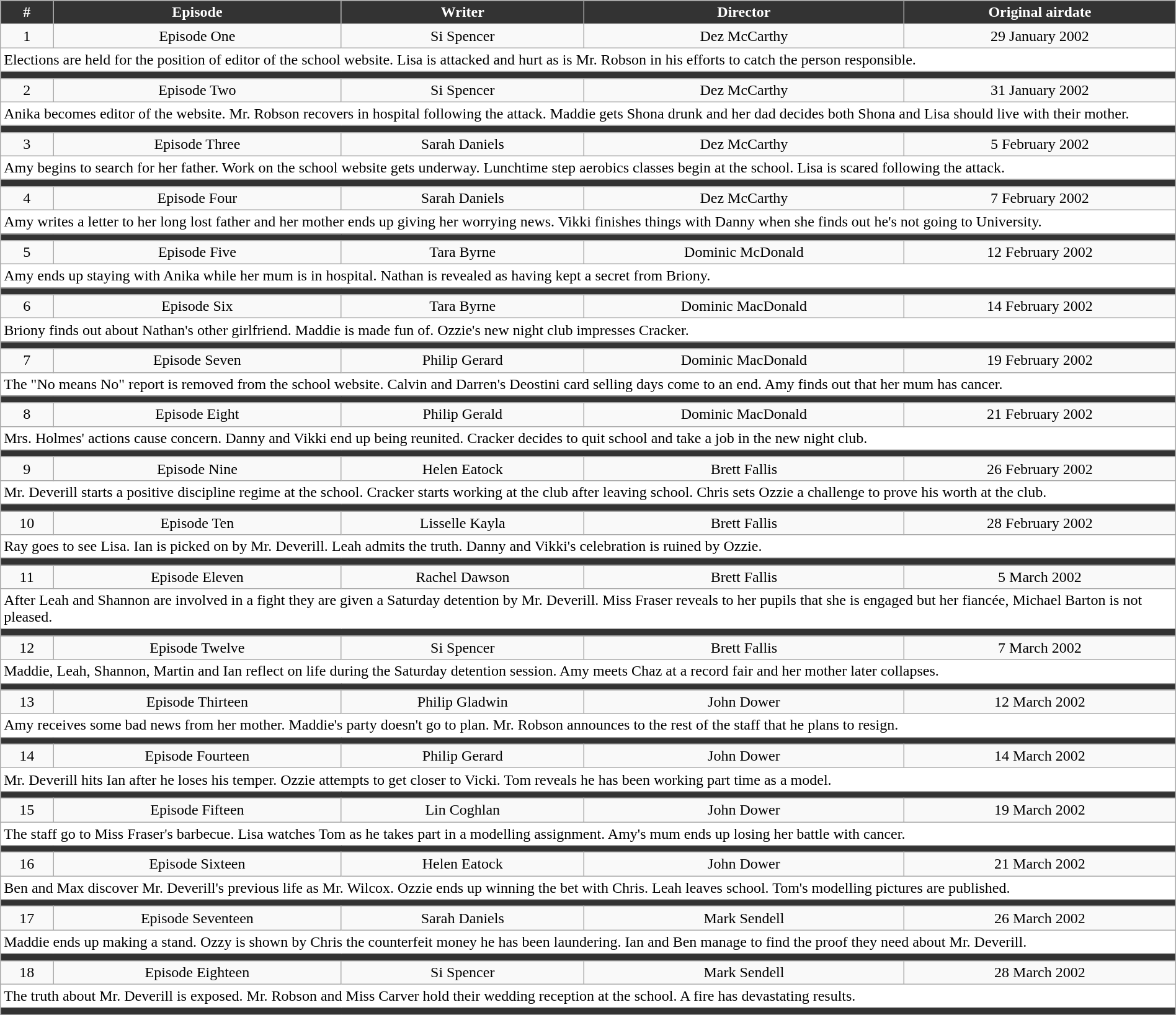<table class="wikitable" style="width:100%;">
<tr>
<th style="background-color: #333333; color:white">#</th>
<th style="background: #333333; color:white">Episode</th>
<th style="background: #333333; color:white">Writer</th>
<th style="background: #333333; color:white">Director</th>
<th style="background: #333333; color:white">Original airdate</th>
</tr>
<tr>
<td align="center">1</td>
<td align="center">Episode One</td>
<td align="center">Si Spencer</td>
<td align="center">Dez McCarthy</td>
<td align="center">29 January 2002</td>
</tr>
<tr>
<td style="background:white" colspan="5">Elections are held for the position of editor of the school website. Lisa is attacked and hurt as is Mr. Robson in his efforts to catch the person responsible.</td>
</tr>
<tr style="background:#333333; height:2px">
<td colspan="5"></td>
</tr>
<tr>
<td align="center">2</td>
<td align="center">Episode Two</td>
<td align="center">Si Spencer</td>
<td align="center">Dez McCarthy</td>
<td align="center">31 January 2002</td>
</tr>
<tr>
<td style="background:white" colspan="5">Anika becomes editor of the website. Mr. Robson recovers in hospital following the attack. Maddie gets Shona drunk and her dad decides both Shona and Lisa should live with their mother.</td>
</tr>
<tr style="background:#333333; height:2px">
<td colspan="5"></td>
</tr>
<tr>
<td align="center">3</td>
<td align="center">Episode Three</td>
<td align="center">Sarah Daniels</td>
<td align="center">Dez McCarthy</td>
<td align="center">5 February 2002</td>
</tr>
<tr>
<td style="background:white" colspan="5">Amy begins to search for her father. Work on the school website gets underway. Lunchtime step aerobics classes begin at the school. Lisa is scared following the attack.</td>
</tr>
<tr style="background:#333333; height:2px">
<td colspan="5"></td>
</tr>
<tr>
<td align="center">4</td>
<td align="center">Episode Four</td>
<td align="center">Sarah Daniels</td>
<td align="center">Dez McCarthy</td>
<td align="center">7 February 2002</td>
</tr>
<tr>
<td style="background:white" colspan="5">Amy writes a letter to her long lost father and her mother ends up giving her worrying news. Vikki finishes things with Danny when she finds out he's not going to University.</td>
</tr>
<tr style="background:#333333; height:2px">
<td colspan="5"></td>
</tr>
<tr>
<td align="center">5</td>
<td align="center">Episode Five</td>
<td align="center">Tara Byrne</td>
<td align="center">Dominic McDonald</td>
<td align="center">12 February 2002</td>
</tr>
<tr>
<td style="background:white" colspan="5">Amy ends up staying with Anika while her mum is in hospital. Nathan is revealed as having kept a secret from Briony.</td>
</tr>
<tr style="background:#333333; height:2px">
<td colspan="5"></td>
</tr>
<tr>
<td align="center">6</td>
<td align="center">Episode Six</td>
<td align="center">Tara Byrne</td>
<td align="center">Dominic MacDonald</td>
<td align="center">14 February 2002</td>
</tr>
<tr>
<td style="background:white" colspan="5">Briony finds out about Nathan's other girlfriend. Maddie is made fun of. Ozzie's new night club impresses Cracker.</td>
</tr>
<tr style="background:#333333; height:2px">
<td colspan="5"></td>
</tr>
<tr>
<td align="center">7</td>
<td align="center">Episode Seven</td>
<td align="center">Philip Gerard</td>
<td align="center">Dominic MacDonald</td>
<td align="center">19 February 2002</td>
</tr>
<tr>
<td style="background:white" colspan="5">The "No means No" report is removed from the school website. Calvin and Darren's Deostini card selling days come to an end. Amy finds out that her mum has cancer.</td>
</tr>
<tr style="background:#333333; height:2px">
<td colspan="5"></td>
</tr>
<tr>
<td align="center">8</td>
<td align="center">Episode Eight</td>
<td align="center">Philip Gerald</td>
<td align="center">Dominic MacDonald</td>
<td align="center">21 February 2002</td>
</tr>
<tr>
<td style="background:white" colspan="5">Mrs. Holmes' actions cause concern. Danny and Vikki end up being reunited. Cracker decides to quit school and take a job in the new night club.</td>
</tr>
<tr style="background:#333333; height:2px">
<td colspan="5"></td>
</tr>
<tr>
<td align="center">9</td>
<td align="center">Episode Nine</td>
<td align="center">Helen Eatock</td>
<td align="center">Brett Fallis</td>
<td align="center">26 February 2002</td>
</tr>
<tr>
<td style="background:white" colspan="5">Mr. Deverill starts a positive discipline regime at the school. Cracker starts working at the club after leaving school. Chris sets Ozzie a challenge to prove his worth at the club.</td>
</tr>
<tr style="background:#333333; height:2px">
<td colspan="5"></td>
</tr>
<tr>
<td align="center">10</td>
<td align="center">Episode Ten</td>
<td align="center">Lisselle Kayla</td>
<td align="center">Brett Fallis</td>
<td align="center">28 February 2002</td>
</tr>
<tr>
<td style="background:white" colspan="5">Ray goes to see Lisa. Ian is picked on by Mr. Deverill. Leah admits the truth. Danny and Vikki's celebration is ruined by Ozzie.</td>
</tr>
<tr style="background:#333333; height:2px">
<td colspan="5"></td>
</tr>
<tr>
<td align="center">11</td>
<td align="center">Episode Eleven</td>
<td align="center">Rachel Dawson</td>
<td align="center">Brett Fallis</td>
<td align="center">5 March 2002</td>
</tr>
<tr>
<td style="background:white" colspan="5">After Leah and Shannon are involved in a fight they are given a Saturday detention by Mr. Deverill. Miss Fraser reveals to her pupils that she is engaged but her fiancée, Michael Barton is not pleased.</td>
</tr>
<tr style="background:#333333; height:2px">
<td colspan="5"></td>
</tr>
<tr>
<td align="center">12</td>
<td align="center">Episode Twelve</td>
<td align="center">Si Spencer</td>
<td align="center">Brett Fallis</td>
<td align="center">7 March 2002</td>
</tr>
<tr>
<td style="background:white" colspan="5">Maddie, Leah, Shannon, Martin and Ian reflect on life during the Saturday detention session. Amy meets Chaz at a record fair and her mother later collapses.</td>
</tr>
<tr style="background:#333333; height:2px">
<td colspan="5"></td>
</tr>
<tr>
<td align="center">13</td>
<td align="center">Episode Thirteen</td>
<td align="center">Philip Gladwin</td>
<td align="center">John Dower</td>
<td align="center">12 March 2002</td>
</tr>
<tr>
<td style="background:white" colspan="5">Amy receives some bad news from her mother. Maddie's party doesn't go to plan. Mr. Robson announces to the rest of the staff that he plans to resign.</td>
</tr>
<tr style="background:#333333; height:2px">
<td colspan="5"></td>
</tr>
<tr>
<td align="center">14</td>
<td align="center">Episode Fourteen</td>
<td align="center">Philip Gerard</td>
<td align="center">John Dower</td>
<td align="center">14 March 2002</td>
</tr>
<tr>
<td style="background:white" colspan="5">Mr. Deverill hits Ian after he loses his temper. Ozzie attempts to get closer to Vicki. Tom reveals he has been working part time as a model.</td>
</tr>
<tr style="background:#333333; height:2px">
<td colspan="5"></td>
</tr>
<tr>
<td align="center">15</td>
<td align="center">Episode Fifteen</td>
<td align="center">Lin Coghlan</td>
<td align="center">John Dower</td>
<td align="center">19 March 2002</td>
</tr>
<tr>
<td style="background:white" colspan="5">The staff go to Miss Fraser's barbecue. Lisa watches Tom as he takes part in a modelling assignment. Amy's mum ends up losing her battle with cancer.</td>
</tr>
<tr style="background:#333333; height:2px">
<td colspan="5"></td>
</tr>
<tr>
<td align="center">16</td>
<td align="center">Episode Sixteen</td>
<td align="center">Helen Eatock</td>
<td align="center">John Dower</td>
<td align="center">21 March 2002</td>
</tr>
<tr>
<td style="background:white" colspan="5">Ben and Max discover Mr. Deverill's previous life as Mr. Wilcox. Ozzie ends up winning the bet with Chris. Leah leaves school. Tom's modelling pictures are published.</td>
</tr>
<tr style="background:#333333; height:2px">
<td colspan="5"></td>
</tr>
<tr>
<td align="center">17</td>
<td align="center">Episode Seventeen</td>
<td align="center">Sarah Daniels</td>
<td align="center">Mark Sendell</td>
<td align="center">26 March 2002</td>
</tr>
<tr>
<td style="background:white" colspan="5">Maddie ends up making a stand. Ozzy is shown by Chris the counterfeit money he has been laundering. Ian and Ben manage to find the proof they need about Mr. Deverill.</td>
</tr>
<tr style="background:#333333; height:2px">
<td colspan="5"></td>
</tr>
<tr>
<td align="center">18</td>
<td align="center">Episode Eighteen</td>
<td align="center">Si Spencer</td>
<td align="center">Mark Sendell</td>
<td align="center">28 March 2002</td>
</tr>
<tr>
<td style="background:white" colspan="5">The truth about Mr. Deverill is exposed. Mr. Robson and Miss Carver hold their wedding reception at the school. A fire has devastating results.</td>
</tr>
<tr style="background:#333333; height:2px">
<td colspan="5"></td>
</tr>
<tr>
</tr>
</table>
